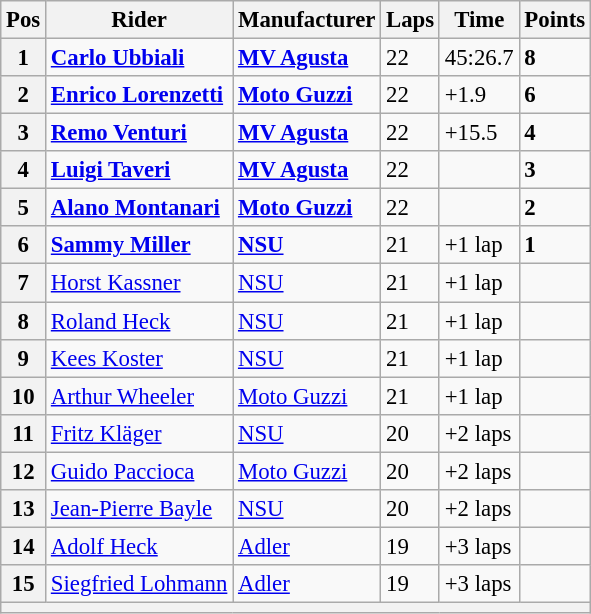<table class="wikitable" style="font-size: 95%;">
<tr>
<th>Pos</th>
<th>Rider</th>
<th>Manufacturer</th>
<th>Laps</th>
<th>Time</th>
<th>Points</th>
</tr>
<tr>
<th>1</th>
<td> <strong><a href='#'>Carlo Ubbiali</a></strong></td>
<td><strong><a href='#'>MV Agusta</a></strong></td>
<td>22</td>
<td>45:26.7</td>
<td><strong>8</strong></td>
</tr>
<tr>
<th>2</th>
<td> <strong><a href='#'>Enrico Lorenzetti</a></strong></td>
<td><strong><a href='#'>Moto Guzzi</a></strong></td>
<td>22</td>
<td>+1.9</td>
<td><strong>6</strong></td>
</tr>
<tr>
<th>3</th>
<td> <strong><a href='#'>Remo Venturi</a></strong></td>
<td><strong><a href='#'>MV Agusta</a></strong></td>
<td>22</td>
<td>+15.5</td>
<td><strong>4</strong></td>
</tr>
<tr>
<th>4</th>
<td> <strong><a href='#'>Luigi Taveri</a></strong></td>
<td><strong><a href='#'>MV Agusta</a></strong></td>
<td>22</td>
<td></td>
<td><strong>3</strong></td>
</tr>
<tr>
<th>5</th>
<td> <strong><a href='#'>Alano Montanari</a></strong></td>
<td><strong><a href='#'>Moto Guzzi</a></strong></td>
<td>22</td>
<td></td>
<td><strong>2</strong></td>
</tr>
<tr>
<th>6</th>
<td> <strong><a href='#'>Sammy Miller</a></strong></td>
<td><strong><a href='#'>NSU</a></strong></td>
<td>21</td>
<td>+1 lap</td>
<td><strong>1</strong></td>
</tr>
<tr>
<th>7</th>
<td> <a href='#'>Horst Kassner</a></td>
<td><a href='#'>NSU</a></td>
<td>21</td>
<td>+1 lap</td>
<td></td>
</tr>
<tr>
<th>8</th>
<td> <a href='#'>Roland Heck</a></td>
<td><a href='#'>NSU</a></td>
<td>21</td>
<td>+1 lap</td>
<td></td>
</tr>
<tr>
<th>9</th>
<td> <a href='#'>Kees Koster</a></td>
<td><a href='#'>NSU</a></td>
<td>21</td>
<td>+1 lap</td>
<td></td>
</tr>
<tr>
<th>10</th>
<td> <a href='#'>Arthur Wheeler</a></td>
<td><a href='#'>Moto Guzzi</a></td>
<td>21</td>
<td>+1 lap</td>
<td></td>
</tr>
<tr>
<th>11</th>
<td> <a href='#'>Fritz Kläger</a></td>
<td><a href='#'>NSU</a></td>
<td>20</td>
<td>+2 laps</td>
<td></td>
</tr>
<tr>
<th>12</th>
<td> <a href='#'>Guido Paccioca</a></td>
<td><a href='#'>Moto Guzzi</a></td>
<td>20</td>
<td>+2 laps</td>
<td></td>
</tr>
<tr>
<th>13</th>
<td> <a href='#'>Jean-Pierre Bayle</a></td>
<td><a href='#'>NSU</a></td>
<td>20</td>
<td>+2 laps</td>
<td></td>
</tr>
<tr>
<th>14</th>
<td> <a href='#'>Adolf Heck</a></td>
<td><a href='#'>Adler</a></td>
<td>19</td>
<td>+3 laps</td>
<td></td>
</tr>
<tr>
<th>15</th>
<td> <a href='#'>Siegfried Lohmann</a></td>
<td><a href='#'>Adler</a></td>
<td>19</td>
<td>+3 laps</td>
<td></td>
</tr>
<tr>
<th colspan=6></th>
</tr>
</table>
